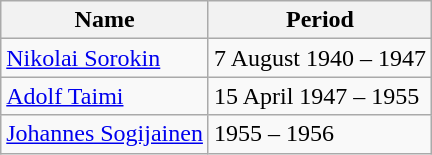<table class="wikitable">
<tr>
<th>Name</th>
<th>Period</th>
</tr>
<tr>
<td><a href='#'>Nikolai Sorokin</a></td>
<td>7 August 1940 – 1947</td>
</tr>
<tr>
<td><a href='#'>Adolf Taimi</a></td>
<td>15 April 1947 – 1955</td>
</tr>
<tr>
<td><a href='#'>Johannes Sogijainen</a></td>
<td>1955 – 1956</td>
</tr>
</table>
